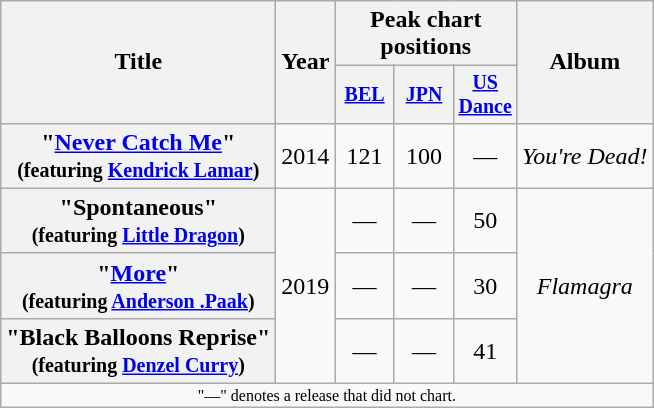<table class="wikitable plainrowheaders" style="text-align:center;">
<tr>
<th rowspan="2">Title</th>
<th rowspan="2">Year</th>
<th colspan="3">Peak chart positions</th>
<th rowspan="2">Album</th>
</tr>
<tr style="font-size:smaller;">
<th style="width:2.5em;"><a href='#'>BEL</a><br></th>
<th style="width:2.5em;"><a href='#'>JPN</a><br></th>
<th style="width:2.5em;"><a href='#'>US Dance</a><br></th>
</tr>
<tr>
<th scope="row">"<a href='#'>Never Catch Me</a>" <br><small>(featuring <a href='#'>Kendrick Lamar</a>)</small></th>
<td>2014</td>
<td>121</td>
<td>100</td>
<td>—</td>
<td><em>You're Dead!</em></td>
</tr>
<tr>
<th scope="row">"Spontaneous" <br><small>(featuring <a href='#'>Little Dragon</a>)</small></th>
<td rowspan="3">2019</td>
<td>―</td>
<td>—</td>
<td>50</td>
<td rowspan="3"><em>Flamagra</em></td>
</tr>
<tr>
<th scope="row">"<a href='#'>More</a>" <br><small>(featuring <a href='#'>Anderson .Paak</a>)</small></th>
<td>―</td>
<td>—</td>
<td>30</td>
</tr>
<tr>
<th scope="row">"Black Balloons Reprise"<br><small>(featuring <a href='#'>Denzel Curry</a>)</small></th>
<td>―</td>
<td>―</td>
<td>41</td>
</tr>
<tr>
<td colspan="6" style="font-size:8pt;">"—" denotes a release that did not chart.</td>
</tr>
</table>
